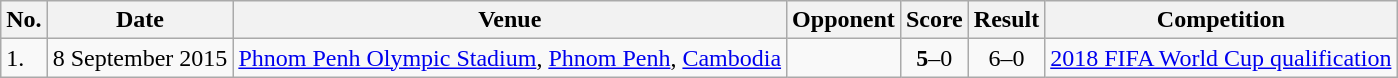<table class="wikitable">
<tr>
<th>No.</th>
<th>Date</th>
<th>Venue</th>
<th>Opponent</th>
<th>Score</th>
<th>Result</th>
<th>Competition</th>
</tr>
<tr>
<td>1.</td>
<td>8 September 2015</td>
<td><a href='#'>Phnom Penh Olympic Stadium</a>, <a href='#'>Phnom Penh</a>, <a href='#'>Cambodia</a></td>
<td></td>
<td align=center><strong>5</strong>–0</td>
<td align=center>6–0</td>
<td><a href='#'>2018 FIFA World Cup qualification</a></td>
</tr>
</table>
